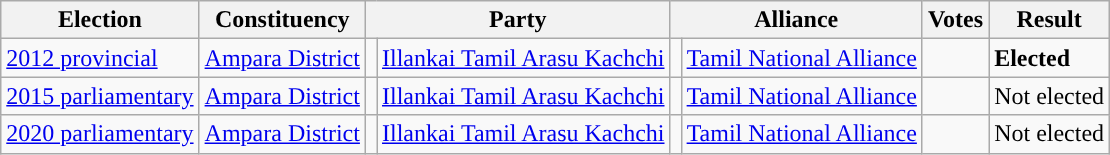<table class="wikitable" style="text-align:left;">
<tr>
<th scope=col>Election</th>
<th scope=col>Constituency</th>
<th scope=col colspan="2">Party</th>
<th scope=col colspan="2">Alliance</th>
<th scope=col>Votes</th>
<th scope=col>Result</th>
</tr>
<tr>
<td><a href='#'>2012 provincial</a></td>
<td><a href='#'>Ampara District</a></td>
<td style="background:"></td>
<td><a href='#'>Illankai Tamil Arasu Kachchi</a></td>
<td style="background:"></td>
<td><a href='#'>Tamil National Alliance</a></td>
<td align=right></td>
<td><strong>Elected</strong></td>
</tr>
<tr>
<td><a href='#'>2015 parliamentary</a></td>
<td><a href='#'>Ampara District</a></td>
<td style="background:"></td>
<td><a href='#'>Illankai Tamil Arasu Kachchi</a></td>
<td style="background:"></td>
<td><a href='#'>Tamil National Alliance</a></td>
<td align=right></td>
<td>Not elected</td>
</tr>
<tr>
<td><a href='#'>2020 parliamentary</a></td>
<td><a href='#'>Ampara District</a></td>
<td style="background:"></td>
<td><a href='#'>Illankai Tamil Arasu Kachchi</a></td>
<td style="background:"></td>
<td><a href='#'>Tamil National Alliance</a></td>
<td align=right></td>
<td>Not elected</td>
</tr>
</table>
